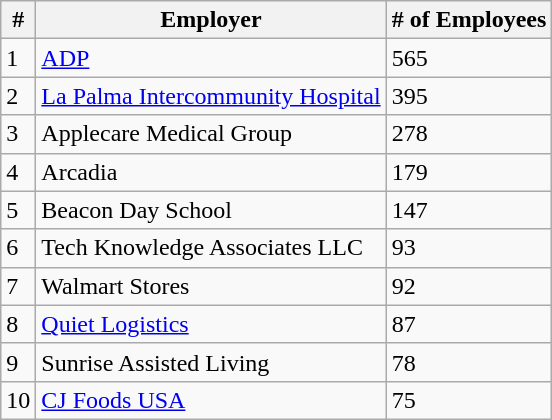<table class="wikitable">
<tr>
<th>#</th>
<th>Employer</th>
<th># of Employees</th>
</tr>
<tr>
<td>1</td>
<td><a href='#'>ADP</a></td>
<td>565</td>
</tr>
<tr>
<td>2</td>
<td><a href='#'>La Palma Intercommunity Hospital</a></td>
<td>395</td>
</tr>
<tr>
<td>3</td>
<td>Applecare Medical Group</td>
<td>278</td>
</tr>
<tr>
<td>4</td>
<td>Arcadia</td>
<td>179</td>
</tr>
<tr>
<td>5</td>
<td>Beacon Day School</td>
<td>147</td>
</tr>
<tr>
<td>6</td>
<td>Tech Knowledge Associates LLC</td>
<td>93</td>
</tr>
<tr>
<td>7</td>
<td>Walmart Stores</td>
<td>92</td>
</tr>
<tr>
<td>8</td>
<td><a href='#'>Quiet Logistics</a></td>
<td>87</td>
</tr>
<tr>
<td>9</td>
<td>Sunrise Assisted Living</td>
<td>78</td>
</tr>
<tr>
<td>10</td>
<td><a href='#'>CJ Foods USA</a></td>
<td>75</td>
</tr>
</table>
